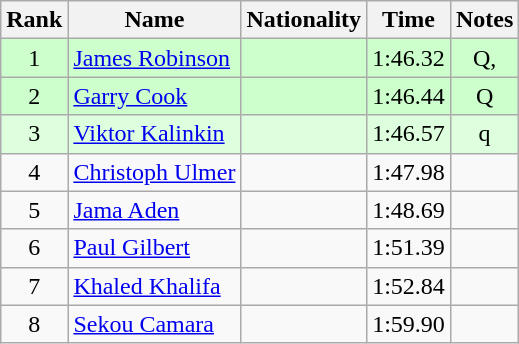<table class="wikitable sortable" style="text-align:center">
<tr>
<th>Rank</th>
<th>Name</th>
<th>Nationality</th>
<th>Time</th>
<th>Notes</th>
</tr>
<tr style="background:#ccffcc;">
<td align="center">1</td>
<td align=left><a href='#'>James Robinson</a></td>
<td align=left></td>
<td align="center">1:46.32</td>
<td>Q, </td>
</tr>
<tr style="background:#ccffcc;">
<td align="center">2</td>
<td align=left><a href='#'>Garry Cook</a></td>
<td align=left></td>
<td align="center">1:46.44</td>
<td>Q</td>
</tr>
<tr style="background:#ddffdd;">
<td align="center">3</td>
<td align=left><a href='#'>Viktor Kalinkin</a></td>
<td align=left></td>
<td align="center">1:46.57</td>
<td>q</td>
</tr>
<tr>
<td align="center">4</td>
<td align=left><a href='#'>Christoph Ulmer</a></td>
<td align=left></td>
<td align="center">1:47.98</td>
<td></td>
</tr>
<tr>
<td align="center">5</td>
<td align=left><a href='#'>Jama Aden</a></td>
<td align=left></td>
<td align="center">1:48.69</td>
<td></td>
</tr>
<tr>
<td align="center">6</td>
<td align=left><a href='#'>Paul Gilbert</a></td>
<td align=left></td>
<td align="center">1:51.39</td>
<td></td>
</tr>
<tr>
<td align="center">7</td>
<td align=left><a href='#'>Khaled Khalifa</a></td>
<td align=left></td>
<td align="center">1:52.84</td>
<td></td>
</tr>
<tr>
<td align="center">8</td>
<td align=left><a href='#'>Sekou Camara</a></td>
<td align=left></td>
<td align="center">1:59.90</td>
<td></td>
</tr>
</table>
